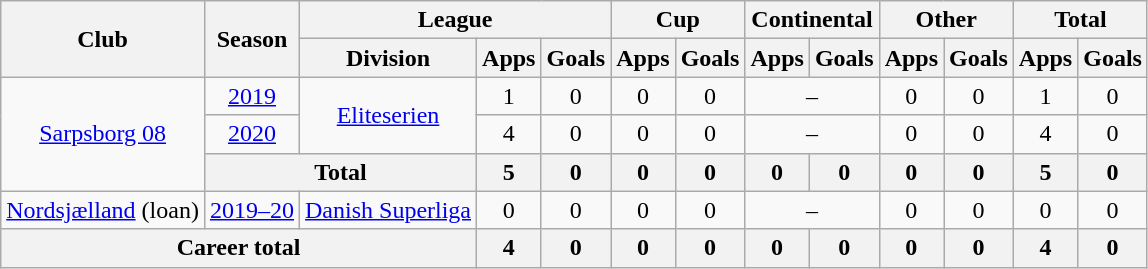<table class="wikitable" style="text-align: center">
<tr>
<th rowspan="2">Club</th>
<th rowspan="2">Season</th>
<th colspan="3">League</th>
<th colspan="2">Cup</th>
<th colspan="2">Continental</th>
<th colspan="2">Other</th>
<th colspan="2">Total</th>
</tr>
<tr>
<th>Division</th>
<th>Apps</th>
<th>Goals</th>
<th>Apps</th>
<th>Goals</th>
<th>Apps</th>
<th>Goals</th>
<th>Apps</th>
<th>Goals</th>
<th>Apps</th>
<th>Goals</th>
</tr>
<tr>
<td rowspan="3"><a href='#'>Sarpsborg 08</a></td>
<td><a href='#'>2019</a></td>
<td rowspan="2"><a href='#'>Eliteserien</a></td>
<td>1</td>
<td>0</td>
<td>0</td>
<td>0</td>
<td colspan="2">–</td>
<td>0</td>
<td>0</td>
<td>1</td>
<td>0</td>
</tr>
<tr>
<td><a href='#'>2020</a></td>
<td>4</td>
<td>0</td>
<td>0</td>
<td>0</td>
<td colspan="2">–</td>
<td>0</td>
<td>0</td>
<td>4</td>
<td>0</td>
</tr>
<tr>
<th colspan=2>Total</th>
<th>5</th>
<th>0</th>
<th>0</th>
<th>0</th>
<th>0</th>
<th>0</th>
<th>0</th>
<th>0</th>
<th>5</th>
<th>0</th>
</tr>
<tr>
<td><a href='#'>Nordsjælland</a> (loan)</td>
<td><a href='#'>2019–20</a></td>
<td><a href='#'>Danish Superliga</a></td>
<td>0</td>
<td>0</td>
<td>0</td>
<td>0</td>
<td colspan="2">–</td>
<td>0</td>
<td>0</td>
<td>0</td>
<td>0</td>
</tr>
<tr>
<th colspan=3>Career total</th>
<th>4</th>
<th>0</th>
<th>0</th>
<th>0</th>
<th>0</th>
<th>0</th>
<th>0</th>
<th>0</th>
<th>4</th>
<th>0</th>
</tr>
</table>
